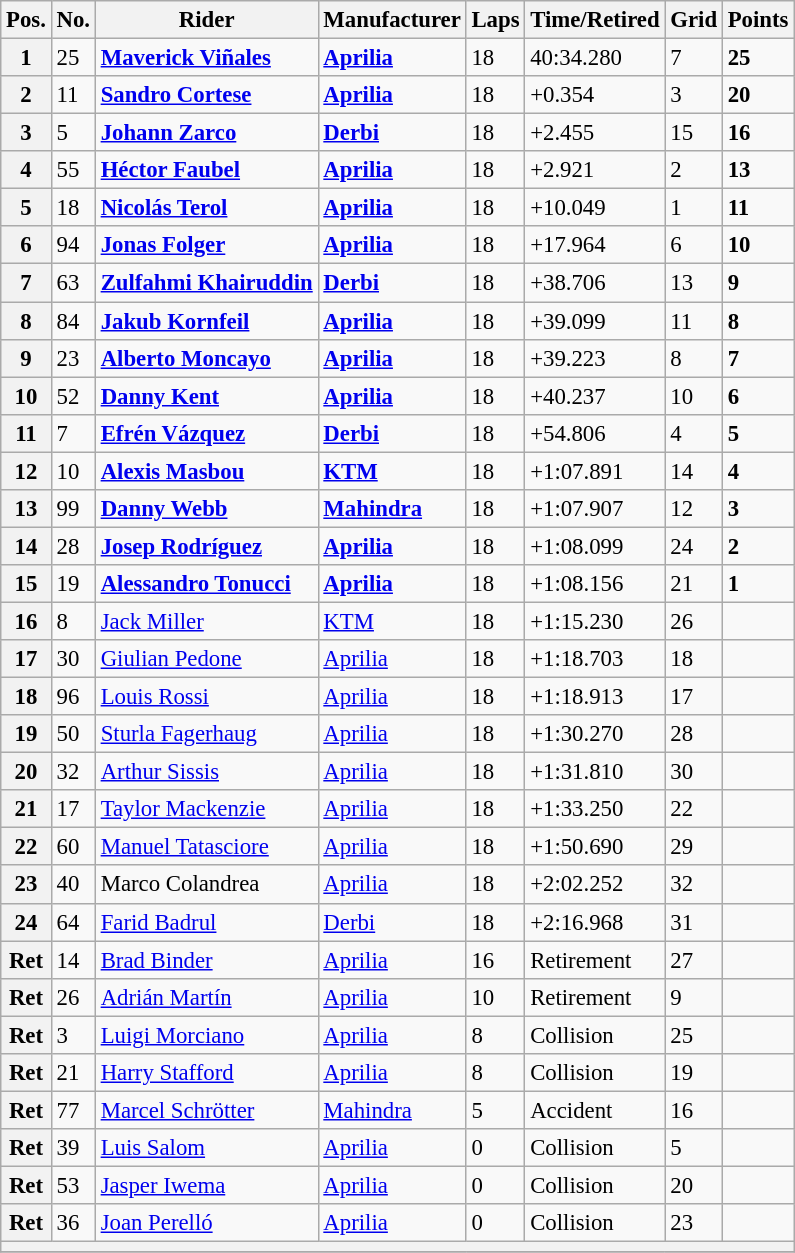<table class="wikitable" style="font-size: 95%;">
<tr>
<th>Pos.</th>
<th>No.</th>
<th>Rider</th>
<th>Manufacturer</th>
<th>Laps</th>
<th>Time/Retired</th>
<th>Grid</th>
<th>Points</th>
</tr>
<tr>
<th>1</th>
<td>25</td>
<td> <strong><a href='#'>Maverick Viñales</a></strong></td>
<td><strong><a href='#'>Aprilia</a></strong></td>
<td>18</td>
<td>40:34.280</td>
<td>7</td>
<td><strong>25</strong></td>
</tr>
<tr>
<th>2</th>
<td>11</td>
<td> <strong><a href='#'>Sandro Cortese</a></strong></td>
<td><strong><a href='#'>Aprilia</a></strong></td>
<td>18</td>
<td>+0.354</td>
<td>3</td>
<td><strong>20</strong></td>
</tr>
<tr>
<th>3</th>
<td>5</td>
<td> <strong><a href='#'>Johann Zarco</a></strong></td>
<td><strong><a href='#'>Derbi</a></strong></td>
<td>18</td>
<td>+2.455</td>
<td>15</td>
<td><strong>16</strong></td>
</tr>
<tr>
<th>4</th>
<td>55</td>
<td> <strong><a href='#'>Héctor Faubel</a></strong></td>
<td><strong><a href='#'>Aprilia</a></strong></td>
<td>18</td>
<td>+2.921</td>
<td>2</td>
<td><strong>13</strong></td>
</tr>
<tr>
<th>5</th>
<td>18</td>
<td> <strong><a href='#'>Nicolás Terol</a></strong></td>
<td><strong><a href='#'>Aprilia</a></strong></td>
<td>18</td>
<td>+10.049</td>
<td>1</td>
<td><strong>11</strong></td>
</tr>
<tr>
<th>6</th>
<td>94</td>
<td> <strong><a href='#'>Jonas Folger</a></strong></td>
<td><strong><a href='#'>Aprilia</a></strong></td>
<td>18</td>
<td>+17.964</td>
<td>6</td>
<td><strong>10</strong></td>
</tr>
<tr>
<th>7</th>
<td>63</td>
<td> <strong><a href='#'>Zulfahmi Khairuddin</a></strong></td>
<td><strong><a href='#'>Derbi</a></strong></td>
<td>18</td>
<td>+38.706</td>
<td>13</td>
<td><strong>9</strong></td>
</tr>
<tr>
<th>8</th>
<td>84</td>
<td> <strong><a href='#'>Jakub Kornfeil</a></strong></td>
<td><strong><a href='#'>Aprilia</a></strong></td>
<td>18</td>
<td>+39.099</td>
<td>11</td>
<td><strong>8</strong></td>
</tr>
<tr>
<th>9</th>
<td>23</td>
<td> <strong><a href='#'>Alberto Moncayo</a></strong></td>
<td><strong><a href='#'>Aprilia</a></strong></td>
<td>18</td>
<td>+39.223</td>
<td>8</td>
<td><strong>7</strong></td>
</tr>
<tr>
<th>10</th>
<td>52</td>
<td> <strong><a href='#'>Danny Kent</a></strong></td>
<td><strong><a href='#'>Aprilia</a></strong></td>
<td>18</td>
<td>+40.237</td>
<td>10</td>
<td><strong>6</strong></td>
</tr>
<tr>
<th>11</th>
<td>7</td>
<td> <strong><a href='#'>Efrén Vázquez</a></strong></td>
<td><strong><a href='#'>Derbi</a></strong></td>
<td>18</td>
<td>+54.806</td>
<td>4</td>
<td><strong>5</strong></td>
</tr>
<tr>
<th>12</th>
<td>10</td>
<td> <strong><a href='#'>Alexis Masbou</a></strong></td>
<td><strong><a href='#'>KTM</a></strong></td>
<td>18</td>
<td>+1:07.891</td>
<td>14</td>
<td><strong>4</strong></td>
</tr>
<tr>
<th>13</th>
<td>99</td>
<td> <strong><a href='#'>Danny Webb</a></strong></td>
<td><strong><a href='#'>Mahindra</a></strong></td>
<td>18</td>
<td>+1:07.907</td>
<td>12</td>
<td><strong>3</strong></td>
</tr>
<tr>
<th>14</th>
<td>28</td>
<td> <strong><a href='#'>Josep Rodríguez</a></strong></td>
<td><strong><a href='#'>Aprilia</a></strong></td>
<td>18</td>
<td>+1:08.099</td>
<td>24</td>
<td><strong>2</strong></td>
</tr>
<tr>
<th>15</th>
<td>19</td>
<td> <strong><a href='#'>Alessandro Tonucci</a></strong></td>
<td><strong><a href='#'>Aprilia</a></strong></td>
<td>18</td>
<td>+1:08.156</td>
<td>21</td>
<td><strong>1</strong></td>
</tr>
<tr>
<th>16</th>
<td>8</td>
<td> <a href='#'>Jack Miller</a></td>
<td><a href='#'>KTM</a></td>
<td>18</td>
<td>+1:15.230</td>
<td>26</td>
<td></td>
</tr>
<tr>
<th>17</th>
<td>30</td>
<td> <a href='#'>Giulian Pedone</a></td>
<td><a href='#'>Aprilia</a></td>
<td>18</td>
<td>+1:18.703</td>
<td>18</td>
<td></td>
</tr>
<tr>
<th>18</th>
<td>96</td>
<td> <a href='#'>Louis Rossi</a></td>
<td><a href='#'>Aprilia</a></td>
<td>18</td>
<td>+1:18.913</td>
<td>17</td>
<td></td>
</tr>
<tr>
<th>19</th>
<td>50</td>
<td> <a href='#'>Sturla Fagerhaug</a></td>
<td><a href='#'>Aprilia</a></td>
<td>18</td>
<td>+1:30.270</td>
<td>28</td>
<td></td>
</tr>
<tr>
<th>20</th>
<td>32</td>
<td> <a href='#'>Arthur Sissis</a></td>
<td><a href='#'>Aprilia</a></td>
<td>18</td>
<td>+1:31.810</td>
<td>30</td>
<td></td>
</tr>
<tr>
<th>21</th>
<td>17</td>
<td> <a href='#'>Taylor Mackenzie</a></td>
<td><a href='#'>Aprilia</a></td>
<td>18</td>
<td>+1:33.250</td>
<td>22</td>
<td></td>
</tr>
<tr>
<th>22</th>
<td>60</td>
<td> <a href='#'>Manuel Tatasciore</a></td>
<td><a href='#'>Aprilia</a></td>
<td>18</td>
<td>+1:50.690</td>
<td>29</td>
<td></td>
</tr>
<tr>
<th>23</th>
<td>40</td>
<td> Marco Colandrea</td>
<td><a href='#'>Aprilia</a></td>
<td>18</td>
<td>+2:02.252</td>
<td>32</td>
<td></td>
</tr>
<tr>
<th>24</th>
<td>64</td>
<td> <a href='#'>Farid Badrul</a></td>
<td><a href='#'>Derbi</a></td>
<td>18</td>
<td>+2:16.968</td>
<td>31</td>
<td></td>
</tr>
<tr>
<th>Ret</th>
<td>14</td>
<td> <a href='#'>Brad Binder</a></td>
<td><a href='#'>Aprilia</a></td>
<td>16</td>
<td>Retirement</td>
<td>27</td>
<td></td>
</tr>
<tr>
<th>Ret</th>
<td>26</td>
<td> <a href='#'>Adrián Martín</a></td>
<td><a href='#'>Aprilia</a></td>
<td>10</td>
<td>Retirement</td>
<td>9</td>
<td></td>
</tr>
<tr>
<th>Ret</th>
<td>3</td>
<td> <a href='#'>Luigi Morciano</a></td>
<td><a href='#'>Aprilia</a></td>
<td>8</td>
<td>Collision</td>
<td>25</td>
<td></td>
</tr>
<tr>
<th>Ret</th>
<td>21</td>
<td> <a href='#'>Harry Stafford</a></td>
<td><a href='#'>Aprilia</a></td>
<td>8</td>
<td>Collision</td>
<td>19</td>
<td></td>
</tr>
<tr>
<th>Ret</th>
<td>77</td>
<td> <a href='#'>Marcel Schrötter</a></td>
<td><a href='#'>Mahindra</a></td>
<td>5</td>
<td>Accident</td>
<td>16</td>
<td></td>
</tr>
<tr>
<th>Ret</th>
<td>39</td>
<td> <a href='#'>Luis Salom</a></td>
<td><a href='#'>Aprilia</a></td>
<td>0</td>
<td>Collision</td>
<td>5</td>
<td></td>
</tr>
<tr>
<th>Ret</th>
<td>53</td>
<td> <a href='#'>Jasper Iwema</a></td>
<td><a href='#'>Aprilia</a></td>
<td>0</td>
<td>Collision</td>
<td>20</td>
<td></td>
</tr>
<tr>
<th>Ret</th>
<td>36</td>
<td> <a href='#'>Joan Perelló</a></td>
<td><a href='#'>Aprilia</a></td>
<td>0</td>
<td>Collision</td>
<td>23</td>
<td></td>
</tr>
<tr>
<th colspan=8></th>
</tr>
<tr>
</tr>
</table>
